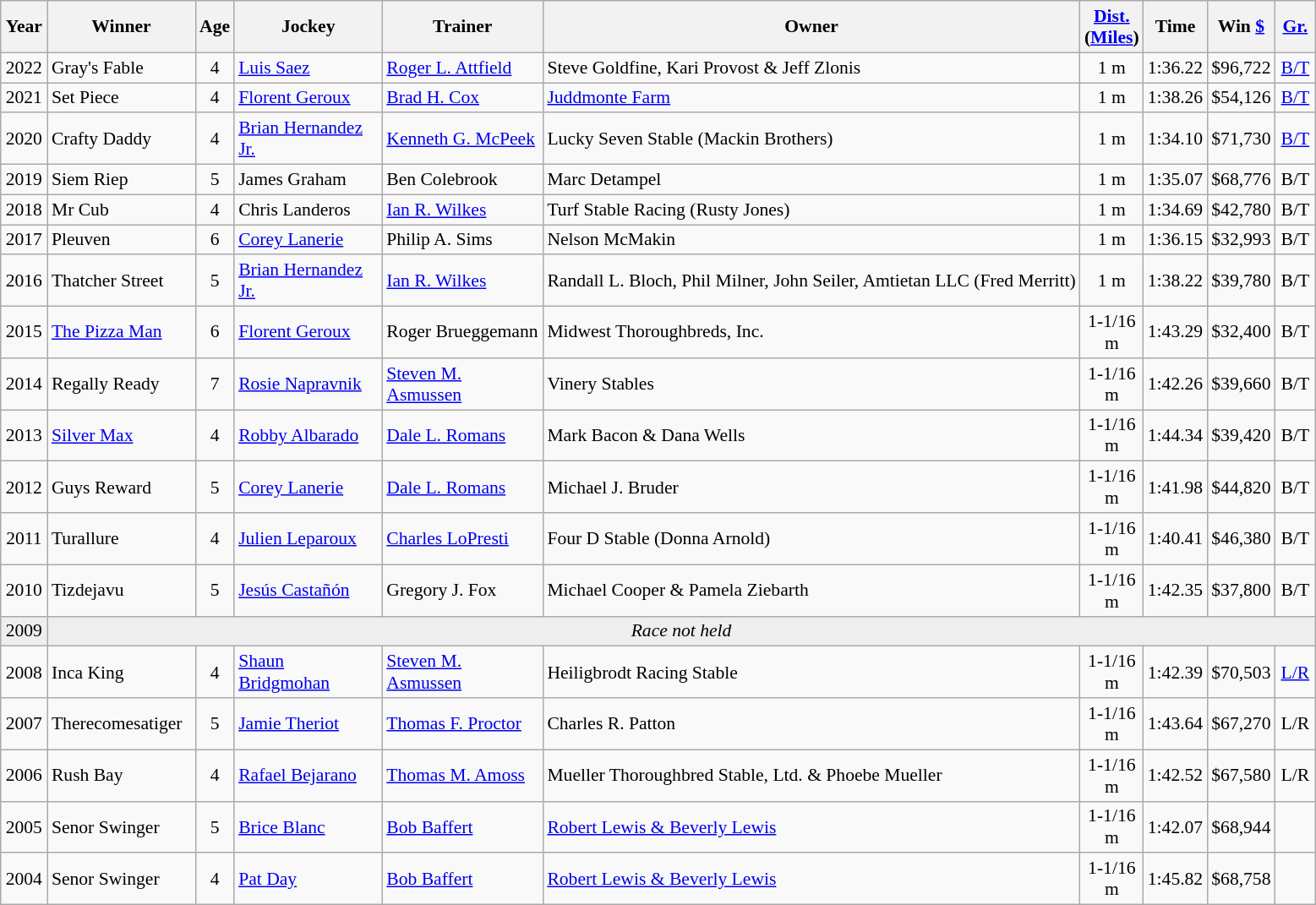<table class="wikitable sortable" style="font-size:90%">
<tr>
<th style="width:30px">Year</th>
<th style="width:110px">Winner</th>
<th style="width:20px">Age</th>
<th style="width:110px">Jockey</th>
<th style="width:120px">Trainer</th>
<th>Owner<br></th>
<th style="width:35px"><a href='#'>Dist.</a><br> <span>(<a href='#'>Miles</a>)</span></th>
<th style="width:25px">Time</th>
<th style="width:35px">Win <a href='#'>$</a></th>
<th style="width:25px"><a href='#'>Gr.</a></th>
</tr>
<tr>
<td align=center>2022</td>
<td>Gray's Fable</td>
<td align=center>4</td>
<td><a href='#'>Luis Saez</a></td>
<td><a href='#'>Roger L. Attfield</a></td>
<td>Steve Goldfine, Kari Provost & Jeff Zlonis</td>
<td align=center>1 m</td>
<td>1:36.22</td>
<td>$96,722</td>
<td align=center><a href='#'>B/T</a></td>
</tr>
<tr>
<td align=center>2021</td>
<td>Set Piece</td>
<td align=center>4</td>
<td><a href='#'>Florent Geroux</a></td>
<td><a href='#'>Brad H. Cox</a></td>
<td><a href='#'>Juddmonte Farm</a></td>
<td align=center>1 m</td>
<td>1:38.26</td>
<td>$54,126</td>
<td align=center><a href='#'>B/T</a></td>
</tr>
<tr>
<td align=center>2020</td>
<td>Crafty Daddy</td>
<td align=center>4</td>
<td><a href='#'>Brian Hernandez Jr.</a></td>
<td><a href='#'>Kenneth G. McPeek</a></td>
<td>Lucky Seven Stable (Mackin Brothers)</td>
<td align=center>1 m</td>
<td>1:34.10</td>
<td>$71,730</td>
<td align=center><a href='#'>B/T</a></td>
</tr>
<tr>
<td align=center>2019</td>
<td>Siem Riep</td>
<td align=center>5</td>
<td>James Graham</td>
<td>Ben Colebrook</td>
<td>Marc Detampel</td>
<td align=center>1 m</td>
<td>1:35.07</td>
<td>$68,776</td>
<td align=center>B/T</td>
</tr>
<tr>
<td align=center>2018</td>
<td>Mr Cub</td>
<td align=center>4</td>
<td>Chris Landeros</td>
<td><a href='#'>Ian R. Wilkes</a></td>
<td>Turf Stable Racing (Rusty Jones)</td>
<td align=center>1 m</td>
<td>1:34.69</td>
<td>$42,780</td>
<td align=center>B/T</td>
</tr>
<tr>
<td align=center>2017</td>
<td>Pleuven</td>
<td align=center>6</td>
<td><a href='#'>Corey Lanerie</a></td>
<td>Philip A. Sims</td>
<td>Nelson McMakin</td>
<td align=center>1 m</td>
<td>1:36.15</td>
<td>$32,993</td>
<td align=center>B/T</td>
</tr>
<tr>
<td align=center>2016</td>
<td>Thatcher Street</td>
<td align=center>5</td>
<td><a href='#'>Brian Hernandez Jr.</a></td>
<td><a href='#'>Ian R. Wilkes</a></td>
<td>Randall L. Bloch, Phil Milner, John Seiler, Amtietan LLC (Fred Merritt)</td>
<td align=center>1 m</td>
<td>1:38.22</td>
<td>$39,780</td>
<td align=center>B/T</td>
</tr>
<tr>
<td align=center>2015</td>
<td><a href='#'>The Pizza Man</a></td>
<td align=center>6</td>
<td><a href='#'>Florent Geroux</a></td>
<td>Roger Brueggemann</td>
<td>Midwest Thoroughbreds, Inc.</td>
<td align=center>1-1/16 m</td>
<td>1:43.29</td>
<td>$32,400</td>
<td align=center>B/T</td>
</tr>
<tr>
<td align=center>2014</td>
<td>Regally Ready</td>
<td align=center>7</td>
<td><a href='#'>Rosie Napravnik</a></td>
<td><a href='#'>Steven M. Asmussen</a></td>
<td>Vinery Stables</td>
<td align=center>1-1/16 m</td>
<td>1:42.26</td>
<td>$39,660</td>
<td align=center>B/T</td>
</tr>
<tr>
<td align=center>2013</td>
<td><a href='#'>Silver Max</a></td>
<td align=center>4</td>
<td><a href='#'>Robby Albarado</a></td>
<td><a href='#'>Dale L. Romans</a></td>
<td>Mark Bacon & Dana Wells</td>
<td align=center>1-1/16 m</td>
<td>1:44.34</td>
<td>$39,420</td>
<td align=center>B/T</td>
</tr>
<tr>
<td align=center>2012</td>
<td>Guys Reward</td>
<td align=center>5</td>
<td><a href='#'>Corey Lanerie</a></td>
<td><a href='#'>Dale L. Romans</a></td>
<td>Michael J. Bruder</td>
<td align=center>1-1/16 m</td>
<td>1:41.98</td>
<td>$44,820</td>
<td align=center>B/T</td>
</tr>
<tr>
<td align=center>2011</td>
<td>Turallure</td>
<td align=center>4</td>
<td><a href='#'>Julien Leparoux</a></td>
<td><a href='#'>Charles LoPresti</a></td>
<td>Four D Stable (Donna Arnold)</td>
<td align=center>1-1/16 m</td>
<td>1:40.41</td>
<td>$46,380</td>
<td align=center>B/T</td>
</tr>
<tr>
<td align=center>2010</td>
<td>Tizdejavu</td>
<td align=center>5</td>
<td><a href='#'>Jesús Castañón</a></td>
<td>Gregory J. Fox</td>
<td>Michael Cooper & Pamela Ziebarth</td>
<td align=center>1-1/16 m</td>
<td>1:42.35</td>
<td>$37,800</td>
<td align=center>B/T</td>
</tr>
<tr bgcolor="#eeeeee">
<td align="center">2009</td>
<td colspan="9" align="center"><em>Race not held</em></td>
</tr>
<tr>
<td align="center">2008</td>
<td>Inca King</td>
<td align="center">4</td>
<td><a href='#'>Shaun Bridgmohan</a></td>
<td><a href='#'>Steven M. Asmussen</a></td>
<td>Heiligbrodt Racing Stable</td>
<td align="center">1-1/16 m</td>
<td>1:42.39</td>
<td>$70,503</td>
<td align="center"><a href='#'>L/R</a></td>
</tr>
<tr>
<td align=center>2007</td>
<td>Therecomesatiger</td>
<td align=center>5</td>
<td><a href='#'>Jamie Theriot</a></td>
<td><a href='#'>Thomas F. Proctor</a></td>
<td>Charles R. Patton</td>
<td align=center>1-1/16 m</td>
<td>1:43.64</td>
<td>$67,270</td>
<td align=center>L/R</td>
</tr>
<tr>
<td align=center>2006</td>
<td>Rush Bay</td>
<td align=center>4</td>
<td><a href='#'>Rafael Bejarano</a></td>
<td><a href='#'>Thomas M. Amoss</a></td>
<td>Mueller Thoroughbred Stable, Ltd. & Phoebe Mueller</td>
<td align=center>1-1/16 m</td>
<td>1:42.52</td>
<td>$67,580</td>
<td align=center>L/R</td>
</tr>
<tr>
<td align=center>2005</td>
<td>Senor Swinger</td>
<td align=center>5</td>
<td><a href='#'>Brice Blanc</a></td>
<td><a href='#'>Bob Baffert</a></td>
<td><a href='#'>Robert Lewis & Beverly Lewis</a></td>
<td align=center>1-1/16 m</td>
<td>1:42.07</td>
<td>$68,944</td>
<td></td>
</tr>
<tr>
<td align=center>2004</td>
<td>Senor Swinger</td>
<td align=center>4</td>
<td><a href='#'>Pat Day</a></td>
<td><a href='#'>Bob Baffert</a></td>
<td><a href='#'>Robert Lewis & Beverly Lewis</a></td>
<td align=center>1-1/16 m</td>
<td>1:45.82</td>
<td>$68,758</td>
<td></td>
</tr>
</table>
